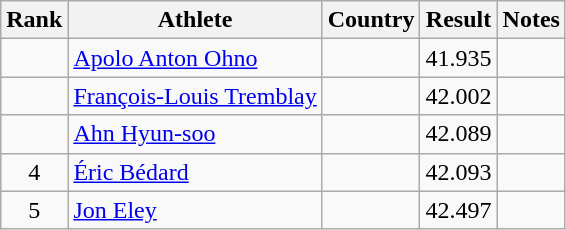<table class="wikitable sortable" style="text-align:center">
<tr>
<th>Rank</th>
<th>Athlete</th>
<th>Country</th>
<th>Result</th>
<th>Notes</th>
</tr>
<tr>
<td></td>
<td align=left><a href='#'>Apolo Anton Ohno</a></td>
<td></td>
<td>41.935</td>
<td></td>
</tr>
<tr>
<td></td>
<td align=left><a href='#'>François-Louis Tremblay</a></td>
<td></td>
<td>42.002</td>
<td></td>
</tr>
<tr>
<td></td>
<td align=left><a href='#'>Ahn Hyun-soo</a></td>
<td></td>
<td>42.089</td>
<td></td>
</tr>
<tr>
<td>4</td>
<td align=left><a href='#'>Éric Bédard</a></td>
<td></td>
<td>42.093</td>
<td></td>
</tr>
<tr>
<td>5</td>
<td align=left><a href='#'>Jon Eley</a></td>
<td></td>
<td>42.497</td>
<td></td>
</tr>
</table>
